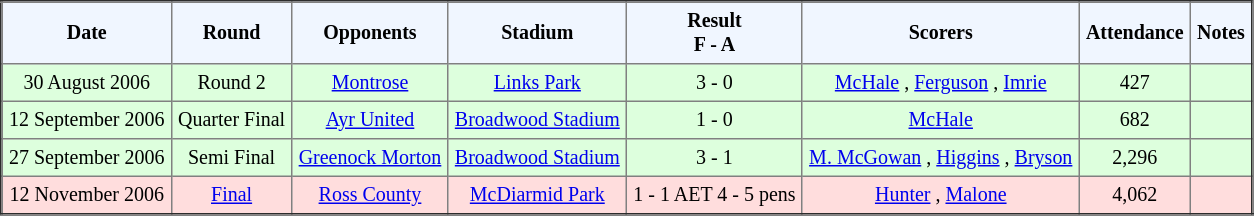<table border="2" cellpadding="4" style="border-collapse:collapse; text-align:center; font-size:smaller;">
<tr style="background:#f0f6ff;">
<th><strong>Date</strong></th>
<th><strong>Round</strong></th>
<th><strong>Opponents</strong></th>
<th><strong>Stadium</strong></th>
<th><strong>Result<br>F - A</strong></th>
<th><strong>Scorers</strong></th>
<th><strong>Attendance</strong></th>
<th><strong>Notes</strong></th>
</tr>
<tr bgcolor="ddffdd">
<td>30 August 2006</td>
<td>Round 2</td>
<td><a href='#'>Montrose</a></td>
<td><a href='#'>Links Park</a></td>
<td>3 - 0</td>
<td><a href='#'>McHale</a> , <a href='#'>Ferguson</a> , <a href='#'>Imrie</a> </td>
<td>427</td>
<td></td>
</tr>
<tr bgcolor="ddffdd">
<td>12 September 2006</td>
<td>Quarter Final</td>
<td><a href='#'>Ayr United</a></td>
<td><a href='#'>Broadwood Stadium</a></td>
<td>1 - 0</td>
<td><a href='#'>McHale</a> </td>
<td>682</td>
<td></td>
</tr>
<tr bgcolor="ddffdd">
<td>27 September 2006</td>
<td>Semi Final</td>
<td><a href='#'>Greenock Morton</a></td>
<td><a href='#'>Broadwood Stadium</a></td>
<td>3 - 1</td>
<td><a href='#'>M. McGowan</a> , <a href='#'>Higgins</a> , <a href='#'>Bryson</a> </td>
<td>2,296</td>
<td></td>
</tr>
<tr bgcolor="ffdddd">
<td>12 November 2006</td>
<td><a href='#'>Final</a></td>
<td><a href='#'>Ross County</a></td>
<td><a href='#'>McDiarmid Park</a></td>
<td>1 - 1 AET 4 - 5 pens</td>
<td><a href='#'>Hunter</a> , <a href='#'>Malone</a> </td>
<td>4,062</td>
<td></td>
</tr>
</table>
